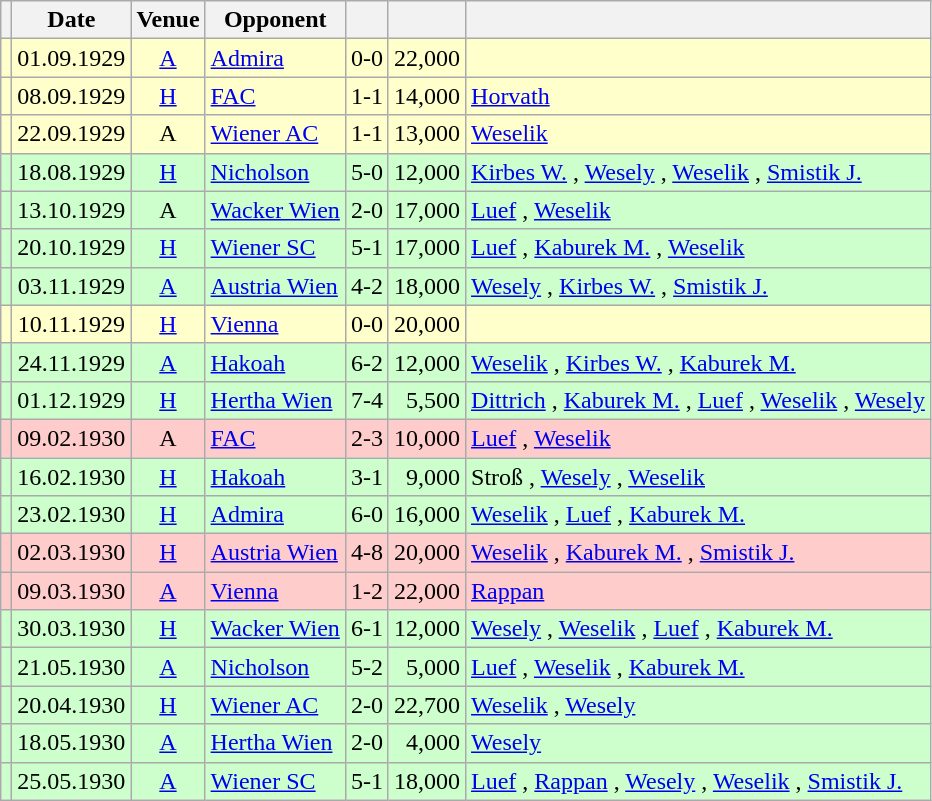<table class="wikitable" Style="text-align: center">
<tr>
<th></th>
<th>Date</th>
<th>Venue</th>
<th>Opponent</th>
<th></th>
<th></th>
<th></th>
</tr>
<tr style="background:#ffc">
<td></td>
<td>01.09.1929</td>
<td><a href='#'>A</a></td>
<td align="left"><a href='#'>Admira</a></td>
<td>0-0</td>
<td align="right">22,000</td>
<td align="left"></td>
</tr>
<tr style="background:#ffc">
<td></td>
<td>08.09.1929</td>
<td><a href='#'>H</a></td>
<td align="left"><a href='#'>FAC</a></td>
<td>1-1</td>
<td align="right">14,000</td>
<td align="left"><a href='#'>Horvath</a> </td>
</tr>
<tr style="background:#ffc">
<td></td>
<td>22.09.1929</td>
<td>A</td>
<td align="left"><a href='#'>Wiener AC</a></td>
<td>1-1</td>
<td align="right">13,000</td>
<td align="left"><a href='#'>Weselik</a> </td>
</tr>
<tr style="background:#cfc">
<td></td>
<td>18.08.1929</td>
<td><a href='#'>H</a></td>
<td align="left"><a href='#'>Nicholson</a></td>
<td>5-0</td>
<td align="right">12,000</td>
<td align="left"><a href='#'>Kirbes W.</a>  , <a href='#'>Wesely</a> , <a href='#'>Weselik</a> , <a href='#'>Smistik J.</a> </td>
</tr>
<tr style="background:#cfc">
<td></td>
<td>13.10.1929</td>
<td>A</td>
<td align="left"><a href='#'>Wacker Wien</a></td>
<td>2-0</td>
<td align="right">17,000</td>
<td align="left"><a href='#'>Luef</a> , <a href='#'>Weselik</a> </td>
</tr>
<tr style="background:#cfc">
<td></td>
<td>20.10.1929</td>
<td><a href='#'>H</a></td>
<td align="left"><a href='#'>Wiener SC</a></td>
<td>5-1</td>
<td align="right">17,000</td>
<td align="left"><a href='#'>Luef</a>  , <a href='#'>Kaburek M.</a> , <a href='#'>Weselik</a>  </td>
</tr>
<tr style="background:#cfc">
<td></td>
<td>03.11.1929</td>
<td><a href='#'>A</a></td>
<td align="left"><a href='#'>Austria Wien</a></td>
<td>4-2</td>
<td align="right">18,000</td>
<td align="left"><a href='#'>Wesely</a>  , <a href='#'>Kirbes W.</a> , <a href='#'>Smistik J.</a> </td>
</tr>
<tr style="background:#ffc">
<td></td>
<td>10.11.1929</td>
<td><a href='#'>H</a></td>
<td align="left"><a href='#'>Vienna</a></td>
<td>0-0</td>
<td align="right">20,000</td>
<td align="left"></td>
</tr>
<tr style="background:#cfc">
<td></td>
<td>24.11.1929</td>
<td><a href='#'>A</a></td>
<td align="left"><a href='#'>Hakoah</a></td>
<td>6-2</td>
<td align="right">12,000</td>
<td align="left"><a href='#'>Weselik</a>   , <a href='#'>Kirbes W.</a>  , <a href='#'>Kaburek M.</a> </td>
</tr>
<tr style="background:#cfc">
<td></td>
<td>01.12.1929</td>
<td><a href='#'>H</a></td>
<td align="left"><a href='#'>Hertha Wien</a></td>
<td>7-4</td>
<td align="right">5,500</td>
<td align="left"><a href='#'>Dittrich</a> , <a href='#'>Kaburek M.</a>  , <a href='#'>Luef</a> , <a href='#'>Weselik</a> , <a href='#'>Wesely</a>  </td>
</tr>
<tr style="background:#fcc">
<td></td>
<td>09.02.1930</td>
<td>A</td>
<td align="left"><a href='#'>FAC</a></td>
<td>2-3</td>
<td align="right">10,000</td>
<td align="left"><a href='#'>Luef</a> , <a href='#'>Weselik</a> </td>
</tr>
<tr style="background:#cfc">
<td></td>
<td>16.02.1930</td>
<td><a href='#'>H</a></td>
<td align="left"><a href='#'>Hakoah</a></td>
<td>3-1</td>
<td align="right">9,000</td>
<td align="left">Stroß , <a href='#'>Wesely</a> , <a href='#'>Weselik</a> </td>
</tr>
<tr style="background:#cfc">
<td></td>
<td>23.02.1930</td>
<td><a href='#'>H</a></td>
<td align="left"><a href='#'>Admira</a></td>
<td>6-0</td>
<td align="right">16,000</td>
<td align="left"><a href='#'>Weselik</a>    , <a href='#'>Luef</a> , <a href='#'>Kaburek M.</a> </td>
</tr>
<tr style="background:#fcc">
<td></td>
<td>02.03.1930</td>
<td><a href='#'>H</a></td>
<td align="left"><a href='#'>Austria Wien</a></td>
<td>4-8</td>
<td align="right">20,000</td>
<td align="left"><a href='#'>Weselik</a>  , <a href='#'>Kaburek M.</a> , <a href='#'>Smistik J.</a> </td>
</tr>
<tr style="background:#fcc">
<td></td>
<td>09.03.1930</td>
<td><a href='#'>A</a></td>
<td align="left"><a href='#'>Vienna</a></td>
<td>1-2</td>
<td align="right">22,000</td>
<td align="left"><a href='#'>Rappan</a> </td>
</tr>
<tr style="background:#cfc">
<td></td>
<td>30.03.1930</td>
<td><a href='#'>H</a></td>
<td align="left"><a href='#'>Wacker Wien</a></td>
<td>6-1</td>
<td align="right">12,000</td>
<td align="left"><a href='#'>Wesely</a> , <a href='#'>Weselik</a>   , <a href='#'>Luef</a> , <a href='#'>Kaburek M.</a> </td>
</tr>
<tr style="background:#cfc">
<td></td>
<td>21.05.1930</td>
<td><a href='#'>A</a></td>
<td align="left"><a href='#'>Nicholson</a></td>
<td>5-2</td>
<td align="right">5,000</td>
<td align="left"><a href='#'>Luef</a>  , <a href='#'>Weselik</a>  , <a href='#'>Kaburek M.</a> </td>
</tr>
<tr style="background:#cfc">
<td></td>
<td>20.04.1930</td>
<td><a href='#'>H</a></td>
<td align="left"><a href='#'>Wiener AC</a></td>
<td>2-0</td>
<td align="right">22,700</td>
<td align="left"><a href='#'>Weselik</a> , <a href='#'>Wesely</a> </td>
</tr>
<tr style="background:#cfc">
<td></td>
<td>18.05.1930</td>
<td><a href='#'>A</a></td>
<td align="left"><a href='#'>Hertha Wien</a></td>
<td>2-0</td>
<td align="right">4,000</td>
<td align="left"><a href='#'>Wesely</a>  </td>
</tr>
<tr style="background:#cfc">
<td></td>
<td>25.05.1930</td>
<td><a href='#'>A</a></td>
<td align="left"><a href='#'>Wiener SC</a></td>
<td>5-1</td>
<td align="right">18,000</td>
<td align="left"><a href='#'>Luef</a> , <a href='#'>Rappan</a> , <a href='#'>Wesely</a> , <a href='#'>Weselik</a> , <a href='#'>Smistik J.</a> </td>
</tr>
</table>
